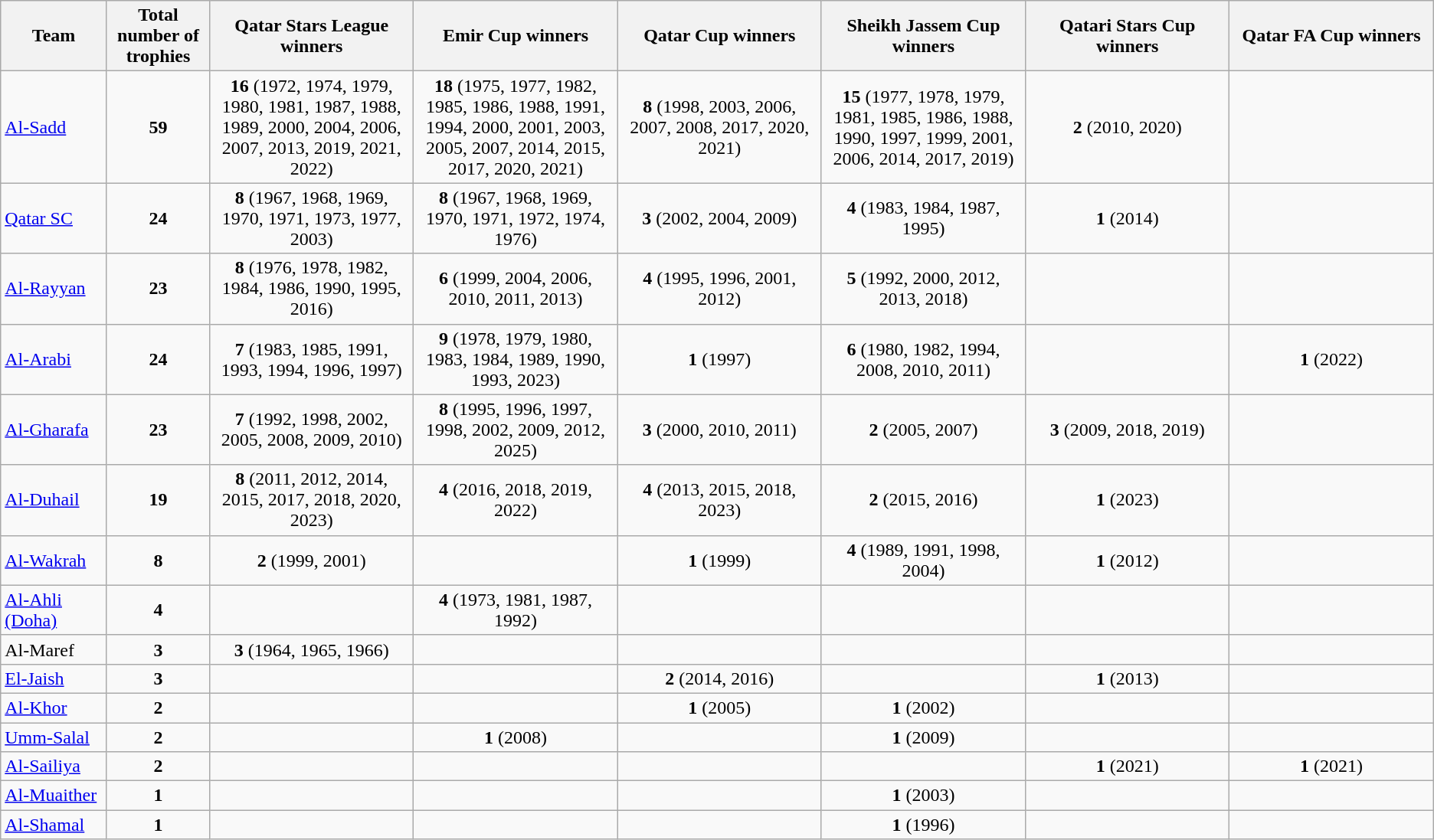<table class="wikitable" style="text-align:Center;">
<tr>
<th width=5%>Team</th>
<th width=5%>Total number of trophies</th>
<th width=10%>Qatar Stars League winners</th>
<th width=10%>Emir Cup winners</th>
<th width=10%>Qatar Cup winners</th>
<th width=10%>Sheikh Jassem Cup winners</th>
<th width=10%>Qatari Stars Cup winners</th>
<th width=10%>Qatar FA Cup winners</th>
</tr>
<tr>
<td align=left><a href='#'>Al-Sadd</a></td>
<td><strong>59</strong></td>
<td><strong>16</strong> (1972, 1974, 1979, 1980, 1981, 1987, 1988, 1989, 2000, 2004, 2006, 2007, 2013, 2019, 2021, 2022)</td>
<td><strong>18</strong> (1975, 1977, 1982, 1985, 1986, 1988, 1991, 1994, 2000, 2001, 2003, 2005, 2007, 2014, 2015, 2017, 2020, 2021)</td>
<td><strong>8</strong>  (1998, 2003, 2006, 2007, 2008, 2017, 2020, 2021)</td>
<td><strong>15</strong> (1977, 1978, 1979, 1981, 1985, 1986, 1988, 1990, 1997, 1999, 2001, 2006, 2014, 2017, 2019)</td>
<td><strong>2</strong>  (2010, 2020)</td>
<td></td>
</tr>
<tr>
<td align=left><a href='#'>Qatar SC</a></td>
<td><strong>24</strong></td>
<td><strong>8</strong> (1967, 1968, 1969, 1970, 1971, 1973, 1977, 2003)</td>
<td><strong>8</strong> (1967, 1968, 1969, 1970, 1971, 1972, 1974, 1976)</td>
<td><strong>3</strong> (2002, 2004, 2009)</td>
<td><strong>4</strong> (1983, 1984, 1987, 1995)</td>
<td><strong>1</strong> (2014)</td>
<td></td>
</tr>
<tr>
<td align=left><a href='#'>Al-Rayyan</a></td>
<td><strong>23</strong></td>
<td><strong>8</strong> (1976, 1978, 1982, 1984, 1986, 1990, 1995, 2016)</td>
<td><strong>6</strong> (1999, 2004, 2006, 2010, 2011, 2013)</td>
<td><strong>4</strong> (1995, 1996, 2001, 2012)</td>
<td><strong>5</strong> (1992, 2000, 2012, 2013, 2018)</td>
<td></td>
<td></td>
</tr>
<tr>
<td align=left><a href='#'>Al-Arabi</a></td>
<td><strong>24</strong></td>
<td><strong>7</strong> (1983, 1985, 1991, 1993, 1994, 1996, 1997)</td>
<td><strong>9</strong> (1978, 1979, 1980, 1983, 1984, 1989, 1990, 1993, 2023)</td>
<td><strong>1</strong> (1997)</td>
<td><strong>6</strong> (1980, 1982, 1994, 2008, 2010, 2011)</td>
<td></td>
<td><strong>1</strong> (2022)</td>
</tr>
<tr>
<td align=left><a href='#'>Al-Gharafa</a></td>
<td><strong>23</strong></td>
<td><strong>7</strong> (1992, 1998, 2002, 2005, 2008, 2009, 2010)</td>
<td><strong>8</strong> (1995, 1996, 1997, 1998, 2002, 2009, 2012, 2025)</td>
<td><strong>3</strong> (2000, 2010, 2011)</td>
<td><strong>2</strong> (2005, 2007)</td>
<td><strong>3</strong> (2009, 2018, 2019)</td>
<td></td>
</tr>
<tr>
<td align=left><a href='#'>Al-Duhail</a></td>
<td><strong>19</strong></td>
<td><strong>8</strong> (2011, 2012, 2014, 2015, 2017, 2018, 2020, 2023)</td>
<td><strong>4</strong> (2016, 2018, 2019, 2022)</td>
<td><strong>4</strong> (2013, 2015, 2018, 2023)</td>
<td><strong>2</strong> (2015, 2016)</td>
<td><strong>1</strong> (2023)</td>
<td></td>
</tr>
<tr>
<td align=left><a href='#'>Al-Wakrah</a></td>
<td><strong>8</strong></td>
<td><strong>2</strong> (1999, 2001)</td>
<td></td>
<td><strong>1</strong> (1999)</td>
<td><strong>4</strong> (1989, 1991, 1998, 2004)</td>
<td><strong>1</strong> (2012)</td>
<td></td>
</tr>
<tr>
<td align=left><a href='#'>Al-Ahli (Doha)</a></td>
<td><strong>4</strong></td>
<td></td>
<td><strong>4</strong> (1973, 1981, 1987, 1992)</td>
<td></td>
<td></td>
<td></td>
<td></td>
</tr>
<tr>
<td align=left>Al-Maref</td>
<td><strong>3</strong></td>
<td><strong>3</strong> (1964, 1965, 1966)</td>
<td></td>
<td></td>
<td></td>
<td></td>
<td></td>
</tr>
<tr>
<td align=left><a href='#'>El-Jaish</a></td>
<td><strong>3</strong></td>
<td></td>
<td></td>
<td><strong>2</strong> (2014, 2016)</td>
<td></td>
<td><strong>1</strong> (2013)</td>
<td></td>
</tr>
<tr>
<td align=left><a href='#'>Al-Khor</a></td>
<td><strong>2</strong></td>
<td></td>
<td></td>
<td><strong>1</strong> (2005)</td>
<td><strong>1</strong> (2002)</td>
<td></td>
<td></td>
</tr>
<tr>
<td align=left><a href='#'>Umm-Salal</a></td>
<td><strong>2</strong></td>
<td></td>
<td><strong>1</strong> (2008)</td>
<td></td>
<td><strong>1</strong> (2009)</td>
<td></td>
<td></td>
</tr>
<tr>
<td align=left><a href='#'>Al-Sailiya</a></td>
<td><strong>2</strong></td>
<td></td>
<td></td>
<td></td>
<td></td>
<td><strong>1</strong> (2021)</td>
<td><strong>1</strong> (2021)</td>
</tr>
<tr>
<td align=left><a href='#'>Al-Muaither</a></td>
<td><strong>1</strong></td>
<td></td>
<td></td>
<td></td>
<td><strong>1</strong> (2003)</td>
<td></td>
<td></td>
</tr>
<tr>
<td align=left><a href='#'>Al-Shamal</a></td>
<td><strong>1</strong></td>
<td></td>
<td></td>
<td></td>
<td><strong>1</strong> (1996)</td>
<td></td>
<td></td>
</tr>
</table>
